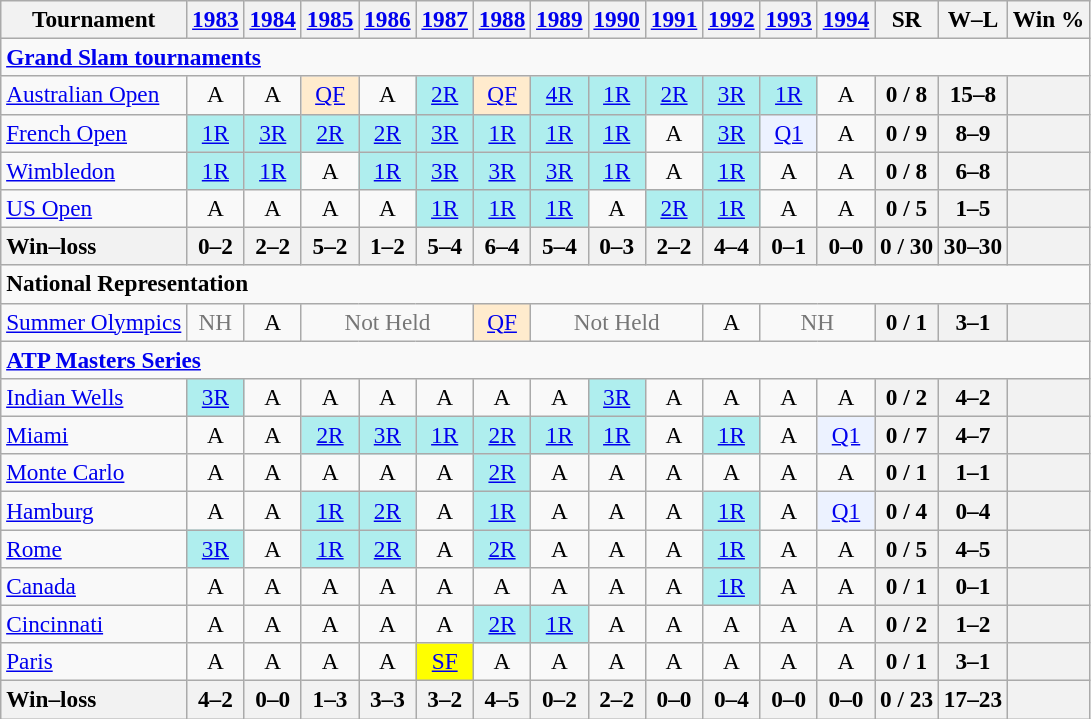<table class=wikitable style=text-align:center;font-size:97%>
<tr>
<th>Tournament</th>
<th><a href='#'>1983</a></th>
<th><a href='#'>1984</a></th>
<th><a href='#'>1985</a></th>
<th><a href='#'>1986</a></th>
<th><a href='#'>1987</a></th>
<th><a href='#'>1988</a></th>
<th><a href='#'>1989</a></th>
<th><a href='#'>1990</a></th>
<th><a href='#'>1991</a></th>
<th><a href='#'>1992</a></th>
<th><a href='#'>1993</a></th>
<th><a href='#'>1994</a></th>
<th>SR</th>
<th>W–L</th>
<th>Win %</th>
</tr>
<tr>
<td colspan=23 align=left><strong><a href='#'>Grand Slam tournaments</a></strong></td>
</tr>
<tr>
<td align=left><a href='#'>Australian Open</a></td>
<td>A</td>
<td>A</td>
<td bgcolor=ffebcd><a href='#'>QF</a></td>
<td>A</td>
<td bgcolor=afeeee><a href='#'>2R</a></td>
<td bgcolor=ffebcd><a href='#'>QF</a></td>
<td bgcolor=afeeee><a href='#'>4R</a></td>
<td bgcolor=afeeee><a href='#'>1R</a></td>
<td bgcolor=afeeee><a href='#'>2R</a></td>
<td bgcolor=afeeee><a href='#'>3R</a></td>
<td bgcolor=afeeee><a href='#'>1R</a></td>
<td>A</td>
<th>0 / 8</th>
<th>15–8</th>
<th></th>
</tr>
<tr>
<td align=left><a href='#'>French Open</a></td>
<td bgcolor=afeeee><a href='#'>1R</a></td>
<td bgcolor=afeeee><a href='#'>3R</a></td>
<td bgcolor=afeeee><a href='#'>2R</a></td>
<td bgcolor=afeeee><a href='#'>2R</a></td>
<td bgcolor=afeeee><a href='#'>3R</a></td>
<td bgcolor=afeeee><a href='#'>1R</a></td>
<td bgcolor=afeeee><a href='#'>1R</a></td>
<td bgcolor=afeeee><a href='#'>1R</a></td>
<td>A</td>
<td bgcolor=afeeee><a href='#'>3R</a></td>
<td bgcolor=ecf2ff><a href='#'>Q1</a></td>
<td>A</td>
<th>0 / 9</th>
<th>8–9</th>
<th></th>
</tr>
<tr>
<td align=left><a href='#'>Wimbledon</a></td>
<td bgcolor=afeeee><a href='#'>1R</a></td>
<td bgcolor=afeeee><a href='#'>1R</a></td>
<td>A</td>
<td bgcolor=afeeee><a href='#'>1R</a></td>
<td bgcolor=afeeee><a href='#'>3R</a></td>
<td bgcolor=afeeee><a href='#'>3R</a></td>
<td bgcolor=afeeee><a href='#'>3R</a></td>
<td bgcolor=afeeee><a href='#'>1R</a></td>
<td>A</td>
<td bgcolor=afeeee><a href='#'>1R</a></td>
<td>A</td>
<td>A</td>
<th>0 / 8</th>
<th>6–8</th>
<th></th>
</tr>
<tr>
<td align=left><a href='#'>US Open</a></td>
<td>A</td>
<td>A</td>
<td>A</td>
<td>A</td>
<td bgcolor=afeeee><a href='#'>1R</a></td>
<td bgcolor=afeeee><a href='#'>1R</a></td>
<td bgcolor=afeeee><a href='#'>1R</a></td>
<td>A</td>
<td bgcolor=afeeee><a href='#'>2R</a></td>
<td bgcolor=afeeee><a href='#'>1R</a></td>
<td>A</td>
<td>A</td>
<th>0 / 5</th>
<th>1–5</th>
<th></th>
</tr>
<tr>
<th style=text-align:left>Win–loss</th>
<th>0–2</th>
<th>2–2</th>
<th>5–2</th>
<th>1–2</th>
<th>5–4</th>
<th>6–4</th>
<th>5–4</th>
<th>0–3</th>
<th>2–2</th>
<th>4–4</th>
<th>0–1</th>
<th>0–0</th>
<th>0 / 30</th>
<th>30–30</th>
<th></th>
</tr>
<tr>
<td colspan=23 align=left><strong>National Representation</strong></td>
</tr>
<tr>
<td align=left><a href='#'>Summer Olympics</a></td>
<td colspan=1 style=color:#767676>NH</td>
<td>A</td>
<td colspan=3 style=color:#767676>Not Held</td>
<td bgcolor=ffebcd><a href='#'>QF</a></td>
<td colspan=3 style=color:#767676>Not Held</td>
<td>A</td>
<td colspan=2 style=color:#767676>NH</td>
<th>0 / 1</th>
<th>3–1</th>
<th></th>
</tr>
<tr>
<td colspan=23 align=left><strong><a href='#'>ATP Masters Series</a></strong></td>
</tr>
<tr>
<td align=left><a href='#'>Indian Wells</a></td>
<td bgcolor=afeeee><a href='#'>3R</a></td>
<td>A</td>
<td>A</td>
<td>A</td>
<td>A</td>
<td>A</td>
<td>A</td>
<td bgcolor=afeeee><a href='#'>3R</a></td>
<td>A</td>
<td>A</td>
<td>A</td>
<td>A</td>
<th>0 / 2</th>
<th>4–2</th>
<th></th>
</tr>
<tr>
<td align=left><a href='#'>Miami</a></td>
<td>A</td>
<td>A</td>
<td bgcolor=afeeee><a href='#'>2R</a></td>
<td bgcolor=afeeee><a href='#'>3R</a></td>
<td bgcolor=afeeee><a href='#'>1R</a></td>
<td bgcolor=afeeee><a href='#'>2R</a></td>
<td bgcolor=afeeee><a href='#'>1R</a></td>
<td bgcolor=afeeee><a href='#'>1R</a></td>
<td>A</td>
<td bgcolor=afeeee><a href='#'>1R</a></td>
<td>A</td>
<td bgcolor=ecf2ff><a href='#'>Q1</a></td>
<th>0 / 7</th>
<th>4–7</th>
<th></th>
</tr>
<tr>
<td align=left><a href='#'>Monte Carlo</a></td>
<td>A</td>
<td>A</td>
<td>A</td>
<td>A</td>
<td>A</td>
<td bgcolor=afeeee><a href='#'>2R</a></td>
<td>A</td>
<td>A</td>
<td>A</td>
<td>A</td>
<td>A</td>
<td>A</td>
<th>0 / 1</th>
<th>1–1</th>
<th></th>
</tr>
<tr>
<td align=left><a href='#'>Hamburg</a></td>
<td>A</td>
<td>A</td>
<td bgcolor=afeeee><a href='#'>1R</a></td>
<td bgcolor=afeeee><a href='#'>2R</a></td>
<td>A</td>
<td bgcolor=afeeee><a href='#'>1R</a></td>
<td>A</td>
<td>A</td>
<td>A</td>
<td bgcolor=afeeee><a href='#'>1R</a></td>
<td>A</td>
<td bgcolor=ecf2ff><a href='#'>Q1</a></td>
<th>0 / 4</th>
<th>0–4</th>
<th></th>
</tr>
<tr>
<td align=left><a href='#'>Rome</a></td>
<td bgcolor=afeeee><a href='#'>3R</a></td>
<td>A</td>
<td bgcolor=afeeee><a href='#'>1R</a></td>
<td bgcolor=afeeee><a href='#'>2R</a></td>
<td>A</td>
<td bgcolor=afeeee><a href='#'>2R</a></td>
<td>A</td>
<td>A</td>
<td>A</td>
<td bgcolor=afeeee><a href='#'>1R</a></td>
<td>A</td>
<td>A</td>
<th>0 / 5</th>
<th>4–5</th>
<th></th>
</tr>
<tr>
<td align=left><a href='#'>Canada</a></td>
<td>A</td>
<td>A</td>
<td>A</td>
<td>A</td>
<td>A</td>
<td>A</td>
<td>A</td>
<td>A</td>
<td>A</td>
<td bgcolor=afeeee><a href='#'>1R</a></td>
<td>A</td>
<td>A</td>
<th>0 / 1</th>
<th>0–1</th>
<th></th>
</tr>
<tr>
<td align=left><a href='#'>Cincinnati</a></td>
<td>A</td>
<td>A</td>
<td>A</td>
<td>A</td>
<td>A</td>
<td bgcolor=afeeee><a href='#'>2R</a></td>
<td bgcolor=afeeee><a href='#'>1R</a></td>
<td>A</td>
<td>A</td>
<td>A</td>
<td>A</td>
<td>A</td>
<th>0 / 2</th>
<th>1–2</th>
<th></th>
</tr>
<tr>
<td align=left><a href='#'>Paris</a></td>
<td>A</td>
<td>A</td>
<td>A</td>
<td>A</td>
<td bgcolor=yellow><a href='#'>SF</a></td>
<td>A</td>
<td>A</td>
<td>A</td>
<td>A</td>
<td>A</td>
<td>A</td>
<td>A</td>
<th>0 / 1</th>
<th>3–1</th>
<th></th>
</tr>
<tr>
<th style=text-align:left>Win–loss</th>
<th>4–2</th>
<th>0–0</th>
<th>1–3</th>
<th>3–3</th>
<th>3–2</th>
<th>4–5</th>
<th>0–2</th>
<th>2–2</th>
<th>0–0</th>
<th>0–4</th>
<th>0–0</th>
<th>0–0</th>
<th>0 / 23</th>
<th>17–23</th>
<th></th>
</tr>
</table>
